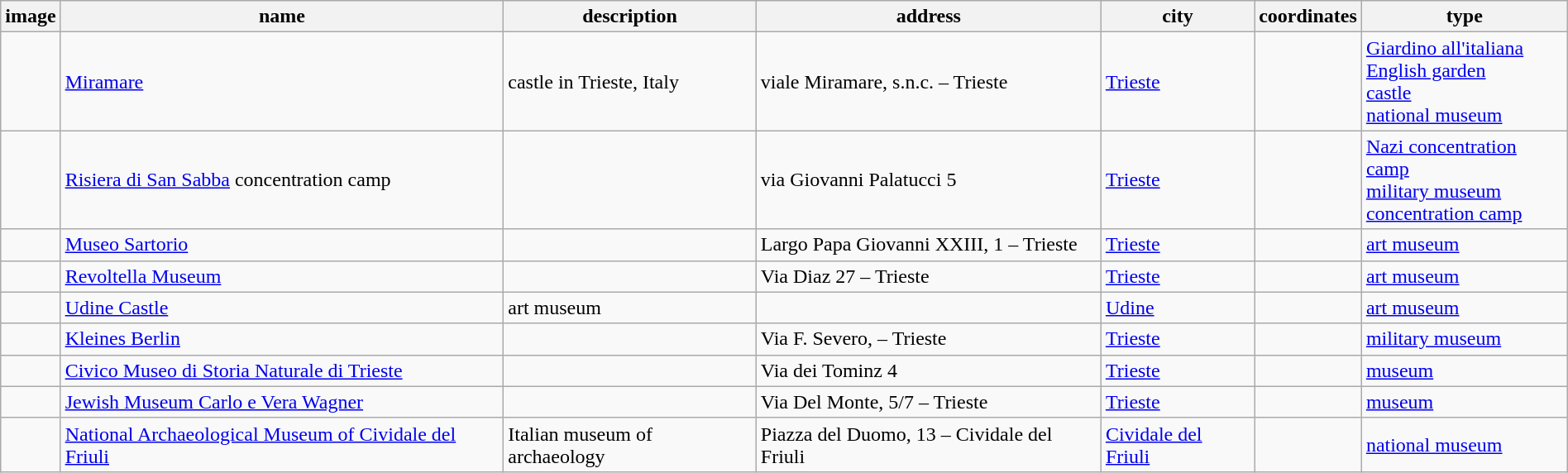<table class='wikitable sortable' style='width:100%'>
<tr>
<th>image</th>
<th>name</th>
<th>description</th>
<th>address</th>
<th>city</th>
<th>coordinates</th>
<th>type</th>
</tr>
<tr>
<td></td>
<td><a href='#'>Miramare</a></td>
<td>castle in Trieste, Italy</td>
<td>viale Miramare, s.n.c. – Trieste</td>
<td><a href='#'>Trieste</a></td>
<td></td>
<td><a href='#'>Giardino all'italiana</a><br><a href='#'>English garden</a><br><a href='#'>castle</a><br><a href='#'>national museum</a></td>
</tr>
<tr>
<td></td>
<td><a href='#'>Risiera di San Sabba</a> concentration camp</td>
<td></td>
<td>via Giovanni Palatucci 5</td>
<td><a href='#'>Trieste</a></td>
<td></td>
<td><a href='#'>Nazi concentration camp</a><br><a href='#'>military museum</a><br><a href='#'>concentration camp</a></td>
</tr>
<tr>
<td></td>
<td><a href='#'>Museo Sartorio</a></td>
<td></td>
<td>Largo Papa Giovanni XXIII, 1 – Trieste</td>
<td><a href='#'>Trieste</a></td>
<td></td>
<td><a href='#'>art museum</a></td>
</tr>
<tr>
<td></td>
<td><a href='#'>Revoltella Museum</a></td>
<td></td>
<td>Via Diaz 27 – Trieste</td>
<td><a href='#'>Trieste</a></td>
<td></td>
<td><a href='#'>art museum</a></td>
</tr>
<tr>
<td></td>
<td><a href='#'>Udine Castle</a></td>
<td>art museum</td>
<td></td>
<td><a href='#'>Udine</a></td>
<td></td>
<td><a href='#'>art museum</a></td>
</tr>
<tr>
<td></td>
<td><a href='#'>Kleines Berlin</a></td>
<td></td>
<td>Via F. Severo,  – Trieste</td>
<td><a href='#'>Trieste</a></td>
<td></td>
<td><a href='#'>military museum</a></td>
</tr>
<tr>
<td></td>
<td><a href='#'>Civico Museo di Storia Naturale di Trieste</a></td>
<td></td>
<td>Via dei Tominz 4</td>
<td><a href='#'>Trieste</a></td>
<td></td>
<td><a href='#'>museum</a></td>
</tr>
<tr>
<td></td>
<td><a href='#'>Jewish Museum Carlo e Vera Wagner</a></td>
<td></td>
<td>Via Del Monte, 5/7 – Trieste</td>
<td><a href='#'>Trieste</a></td>
<td></td>
<td><a href='#'>museum</a></td>
</tr>
<tr>
<td></td>
<td><a href='#'>National Archaeological Museum of Cividale del Friuli</a></td>
<td>Italian museum of archaeology</td>
<td>Piazza del Duomo, 13 – Cividale del Friuli</td>
<td><a href='#'>Cividale del Friuli</a></td>
<td></td>
<td><a href='#'>national museum</a></td>
</tr>
</table>
